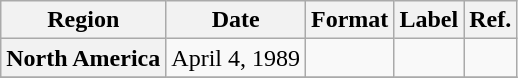<table class="wikitable plainrowheaders">
<tr>
<th scope="col">Region</th>
<th scope="col">Date</th>
<th scope="col">Format</th>
<th scope="col">Label</th>
<th scope="col">Ref.</th>
</tr>
<tr>
<th scope="row">North America</th>
<td>April 4, 1989</td>
<td></td>
<td></td>
<td></td>
</tr>
<tr>
</tr>
</table>
